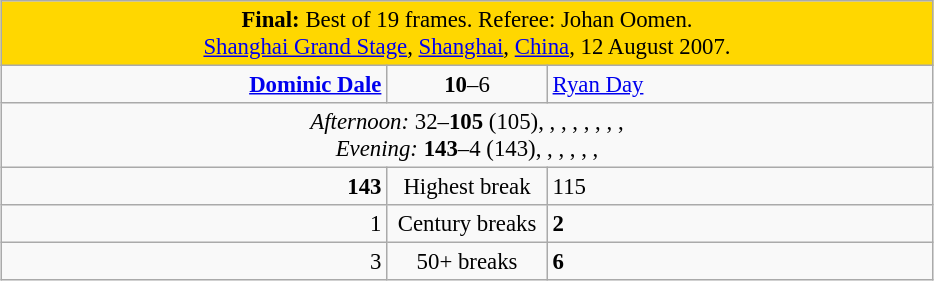<table class="wikitable" style="font-size: 95%; margin: 1em auto 1em auto;">
<tr>
<td colspan="3" align="center" bgcolor="#ffd700"><strong>Final:</strong> Best of 19 frames. Referee: Johan Oomen.<br><a href='#'>Shanghai Grand Stage</a>, <a href='#'>Shanghai</a>, <a href='#'>China</a>, 12 August 2007.</td>
</tr>
<tr>
<td width = "250" align=right><strong><a href='#'>Dominic Dale</a></strong> <br></td>
<td width = "100" align="center"><strong>10</strong>–6</td>
<td width = "250"><a href='#'>Ryan Day</a> <br></td>
</tr>
<tr>
<td colspan="3" align="center"><em>Afternoon:</em> 32–<strong>105</strong> (105), , , , , , , ,  <br> <em>Evening:</em> <strong>143</strong>–4 (143), , , , , , </td>
</tr>
<tr>
<td align="right"><strong>143</strong></td>
<td align="center">Highest break</td>
<td>115</td>
</tr>
<tr>
<td align="right">1</td>
<td align="center">Century breaks</td>
<td><strong>2</strong></td>
</tr>
<tr>
<td align="right">3</td>
<td align="center">50+ breaks</td>
<td><strong>6</strong></td>
</tr>
</table>
